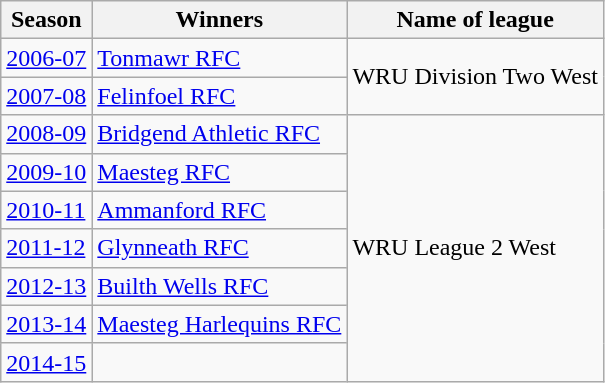<table class="wikitable">
<tr>
<th>Season</th>
<th>Winners</th>
<th>Name of league</th>
</tr>
<tr>
<td><a href='#'>2006-07</a></td>
<td><a href='#'>Tonmawr RFC</a></td>
<td rowspan=2>WRU Division Two West</td>
</tr>
<tr>
<td><a href='#'>2007-08</a></td>
<td><a href='#'>Felinfoel RFC</a></td>
</tr>
<tr>
<td><a href='#'>2008-09</a></td>
<td><a href='#'>Bridgend Athletic RFC</a></td>
<td rowspan=7>WRU League 2 West</td>
</tr>
<tr>
<td><a href='#'>2009-10</a></td>
<td><a href='#'>Maesteg RFC</a></td>
</tr>
<tr>
<td><a href='#'>2010-11</a></td>
<td><a href='#'>Ammanford RFC</a></td>
</tr>
<tr>
<td><a href='#'>2011-12</a></td>
<td><a href='#'>Glynneath RFC</a></td>
</tr>
<tr>
<td><a href='#'>2012-13</a></td>
<td><a href='#'>Builth Wells RFC</a></td>
</tr>
<tr>
<td><a href='#'>2013-14</a></td>
<td><a href='#'>Maesteg Harlequins RFC</a></td>
</tr>
<tr>
<td><a href='#'>2014-15</a></td>
<td></td>
</tr>
</table>
